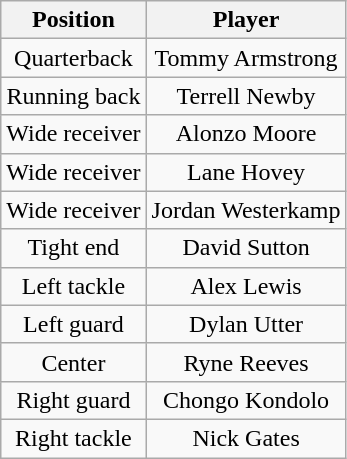<table class="wikitable" style="text-align: center;">
<tr>
<th>Position</th>
<th>Player</th>
</tr>
<tr>
<td>Quarterback</td>
<td>Tommy Armstrong</td>
</tr>
<tr>
<td>Running back</td>
<td>Terrell Newby</td>
</tr>
<tr>
<td>Wide receiver</td>
<td>Alonzo Moore</td>
</tr>
<tr>
<td>Wide receiver</td>
<td>Lane Hovey</td>
</tr>
<tr>
<td>Wide receiver</td>
<td>Jordan Westerkamp</td>
</tr>
<tr>
<td>Tight end</td>
<td>David Sutton</td>
</tr>
<tr>
<td>Left tackle</td>
<td>Alex Lewis</td>
</tr>
<tr>
<td>Left guard</td>
<td>Dylan Utter</td>
</tr>
<tr>
<td>Center</td>
<td>Ryne Reeves</td>
</tr>
<tr>
<td>Right guard</td>
<td>Chongo Kondolo</td>
</tr>
<tr>
<td>Right tackle</td>
<td>Nick Gates</td>
</tr>
</table>
